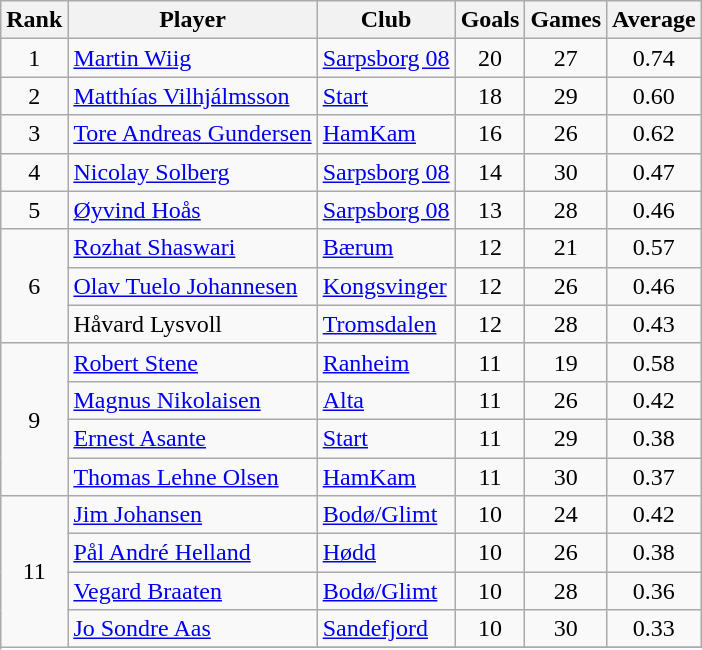<table class="wikitable" style="text-align:center">
<tr>
<th>Rank</th>
<th>Player</th>
<th>Club</th>
<th>Goals</th>
<th>Games</th>
<th>Average</th>
</tr>
<tr>
<td>1</td>
<td align="left"> <a href='#'>Martin Wiig</a></td>
<td align="left"><a href='#'>Sarpsborg 08</a></td>
<td>20</td>
<td>27</td>
<td>0.74</td>
</tr>
<tr>
<td>2</td>
<td align="left"> <a href='#'>Matthías Vilhjálmsson</a></td>
<td align="left"><a href='#'>Start</a></td>
<td>18</td>
<td>29</td>
<td>0.60</td>
</tr>
<tr>
<td>3</td>
<td align="left"> <a href='#'>Tore Andreas Gundersen</a></td>
<td align="left"><a href='#'>HamKam</a></td>
<td>16</td>
<td>26</td>
<td>0.62</td>
</tr>
<tr>
<td>4</td>
<td align="left"> <a href='#'>Nicolay Solberg</a></td>
<td align="left"><a href='#'>Sarpsborg 08</a></td>
<td>14</td>
<td>30</td>
<td>0.47</td>
</tr>
<tr>
<td>5</td>
<td align="left"> <a href='#'>Øyvind Hoås</a></td>
<td align="left"><a href='#'>Sarpsborg 08</a></td>
<td>13</td>
<td>28</td>
<td>0.46</td>
</tr>
<tr>
<td rowspan="3">6</td>
<td align="left"> <a href='#'>Rozhat Shaswari</a></td>
<td align="left"><a href='#'>Bærum</a></td>
<td>12</td>
<td>21</td>
<td>0.57</td>
</tr>
<tr>
<td align="left"> <a href='#'>Olav Tuelo Johannesen</a></td>
<td align="left"><a href='#'>Kongsvinger</a></td>
<td>12</td>
<td>26</td>
<td>0.46</td>
</tr>
<tr>
<td align="left"> Håvard Lysvoll</td>
<td align="left"><a href='#'>Tromsdalen</a></td>
<td>12</td>
<td>28</td>
<td>0.43</td>
</tr>
<tr>
<td rowspan="4">9</td>
<td align="left"> <a href='#'>Robert Stene</a></td>
<td align="left"><a href='#'>Ranheim</a></td>
<td>11</td>
<td>19</td>
<td>0.58</td>
</tr>
<tr>
<td align="left"> <a href='#'>Magnus Nikolaisen</a></td>
<td align="left"><a href='#'>Alta</a></td>
<td>11</td>
<td>26</td>
<td>0.42</td>
</tr>
<tr>
<td align="left"> <a href='#'>Ernest Asante</a></td>
<td align="left"><a href='#'>Start</a></td>
<td>11</td>
<td>29</td>
<td>0.38</td>
</tr>
<tr>
<td align="left"> <a href='#'>Thomas Lehne Olsen</a></td>
<td align="left"><a href='#'>HamKam</a></td>
<td>11</td>
<td>30</td>
<td>0.37</td>
</tr>
<tr>
<td rowspan="5">11</td>
<td align="left"> <a href='#'>Jim Johansen</a></td>
<td align="left"><a href='#'>Bodø/Glimt</a></td>
<td>10</td>
<td>24</td>
<td>0.42</td>
</tr>
<tr>
<td align="left"> <a href='#'>Pål André Helland</a></td>
<td align="left"><a href='#'>Hødd</a></td>
<td>10</td>
<td>26</td>
<td>0.38</td>
</tr>
<tr>
<td align="left"> <a href='#'>Vegard Braaten</a></td>
<td align="left"><a href='#'>Bodø/Glimt</a></td>
<td>10</td>
<td>28</td>
<td>0.36</td>
</tr>
<tr>
<td align="left"> <a href='#'>Jo Sondre Aas</a></td>
<td align="left"><a href='#'>Sandefjord</a></td>
<td>10</td>
<td>30</td>
<td>0.33</td>
</tr>
<tr>
</tr>
</table>
